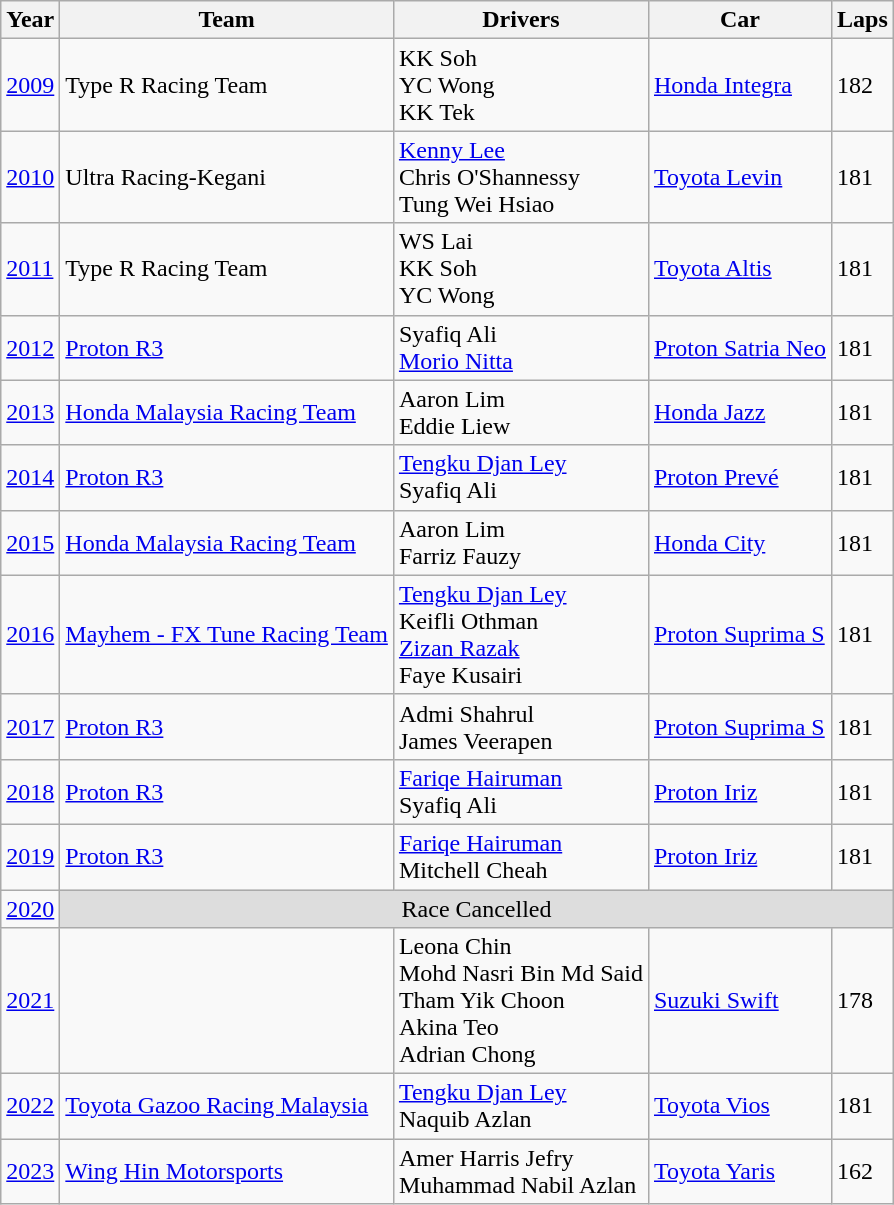<table class="wikitable">
<tr>
<th>Year</th>
<th>Team</th>
<th>Drivers</th>
<th>Car</th>
<th>Laps</th>
</tr>
<tr>
<td><a href='#'>2009</a></td>
<td>Type R Racing Team</td>
<td> KK Soh<br> YC Wong<br> KK Tek</td>
<td><a href='#'>Honda Integra</a></td>
<td>182</td>
</tr>
<tr>
<td><a href='#'>2010</a></td>
<td>Ultra Racing-Kegani</td>
<td> <a href='#'>Kenny Lee</a><br> Chris O'Shannessy<br> Tung Wei Hsiao</td>
<td><a href='#'>Toyota Levin</a></td>
<td>181</td>
</tr>
<tr>
<td><a href='#'>2011</a></td>
<td>Type R Racing Team</td>
<td> WS Lai<br> KK Soh<br> YC Wong</td>
<td><a href='#'>Toyota Altis</a></td>
<td>181</td>
</tr>
<tr>
<td><a href='#'>2012</a></td>
<td><a href='#'>Proton R3</a></td>
<td> Syafiq Ali<br> <a href='#'>Morio Nitta</a></td>
<td><a href='#'>Proton Satria Neo</a></td>
<td>181</td>
</tr>
<tr>
<td><a href='#'>2013</a></td>
<td><a href='#'>Honda Malaysia Racing Team</a></td>
<td> Aaron Lim<br> Eddie Liew</td>
<td><a href='#'>Honda Jazz</a></td>
<td>181</td>
</tr>
<tr>
<td><a href='#'>2014</a></td>
<td><a href='#'>Proton R3</a></td>
<td> <a href='#'>Tengku Djan Ley</a><br> Syafiq Ali</td>
<td><a href='#'>Proton Prevé</a></td>
<td>181</td>
</tr>
<tr>
<td><a href='#'>2015</a></td>
<td><a href='#'>Honda Malaysia Racing Team</a></td>
<td> Aaron Lim<br> Farriz Fauzy</td>
<td><a href='#'>Honda City</a></td>
<td>181</td>
</tr>
<tr>
<td><a href='#'>2016</a></td>
<td><a href='#'>Mayhem - FX Tune Racing Team</a></td>
<td> <a href='#'>Tengku Djan Ley</a><br> Keifli Othman<br> <a href='#'>Zizan Razak</a><br> Faye Kusairi</td>
<td><a href='#'>Proton Suprima S</a></td>
<td>181</td>
</tr>
<tr>
<td><a href='#'>2017</a></td>
<td><a href='#'>Proton R3</a></td>
<td> Admi Shahrul<br> James Veerapen</td>
<td><a href='#'>Proton Suprima S</a></td>
<td>181</td>
</tr>
<tr>
<td><a href='#'>2018</a></td>
<td><a href='#'>Proton R3</a></td>
<td> <a href='#'>Fariqe Hairuman</a><br> Syafiq Ali</td>
<td><a href='#'>Proton Iriz</a></td>
<td>181</td>
</tr>
<tr>
<td><a href='#'>2019</a></td>
<td><a href='#'>Proton R3</a></td>
<td> <a href='#'>Fariqe Hairuman</a><br> Mitchell Cheah</td>
<td><a href='#'>Proton Iriz</a></td>
<td>181</td>
</tr>
<tr>
<td><a href='#'>2020</a></td>
<td style="background:#dddddd" align=center colspan=5>Race Cancelled </td>
</tr>
<tr>
<td><a href='#'>2021</a></td>
<td></td>
<td> Leona Chin<br> Mohd Nasri Bin Md Said<br> Tham Yik Choon<br> Akina Teo<br> Adrian Chong</td>
<td><a href='#'>Suzuki Swift</a></td>
<td>178</td>
</tr>
<tr>
<td><a href='#'>2022</a></td>
<td><a href='#'>Toyota Gazoo Racing Malaysia</a></td>
<td> <a href='#'>Tengku Djan Ley</a><br> Naquib Azlan</td>
<td><a href='#'>Toyota Vios</a></td>
<td>181</td>
</tr>
<tr>
<td><a href='#'>2023</a></td>
<td><a href='#'>Wing Hin Motorsports</a></td>
<td> Amer Harris Jefry<br> Muhammad Nabil Azlan</td>
<td><a href='#'>Toyota Yaris</a></td>
<td>162</td>
</tr>
</table>
